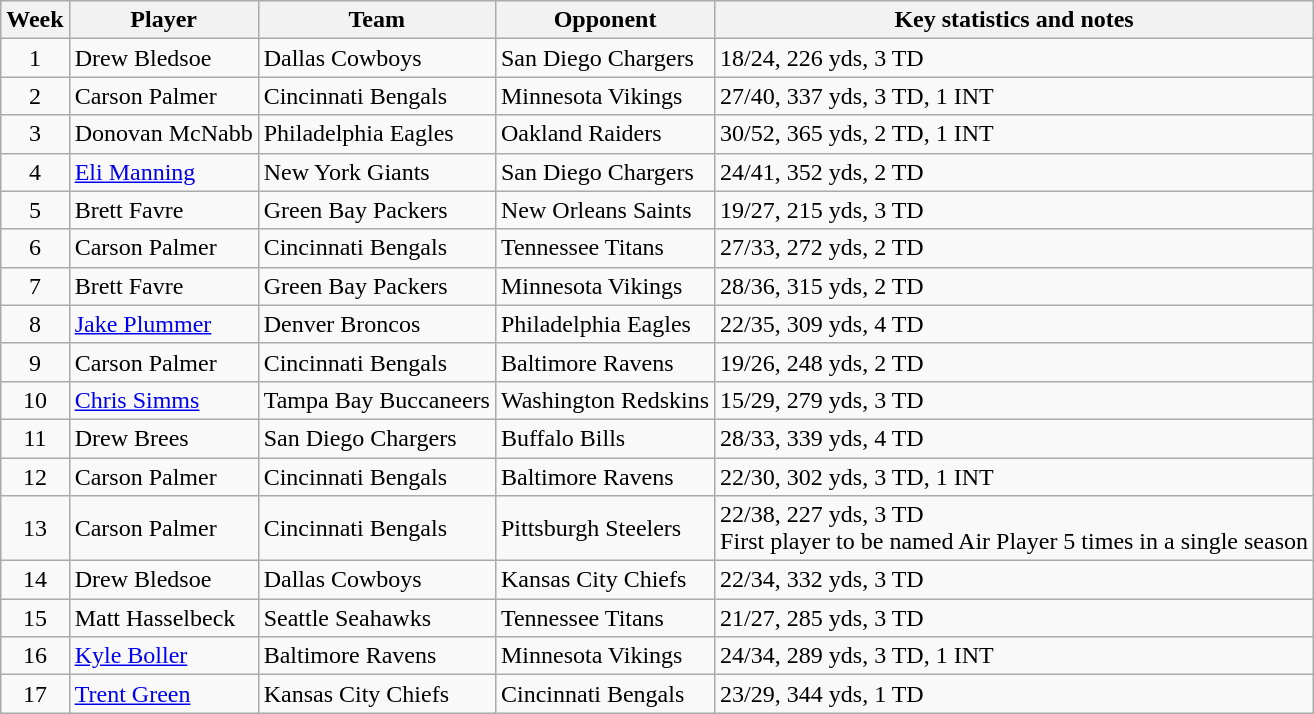<table class="wikitable">
<tr style="background:#efef;">
<th>Week</th>
<th>Player</th>
<th>Team</th>
<th>Opponent</th>
<th>Key statistics and notes</th>
</tr>
<tr>
<td align=center>1</td>
<td>Drew Bledsoe</td>
<td>Dallas Cowboys</td>
<td>San Diego Chargers</td>
<td>18/24, 226 yds, 3 TD</td>
</tr>
<tr>
<td align=center>2</td>
<td>Carson Palmer</td>
<td>Cincinnati Bengals</td>
<td>Minnesota Vikings</td>
<td>27/40, 337 yds, 3 TD, 1 INT</td>
</tr>
<tr>
<td align=center>3</td>
<td>Donovan McNabb</td>
<td>Philadelphia Eagles</td>
<td>Oakland Raiders</td>
<td>30/52, 365 yds, 2 TD, 1 INT</td>
</tr>
<tr>
<td align=center>4</td>
<td><a href='#'>Eli Manning</a></td>
<td>New York Giants</td>
<td>San Diego Chargers</td>
<td>24/41, 352 yds, 2 TD</td>
</tr>
<tr>
<td align=center>5</td>
<td>Brett Favre</td>
<td>Green Bay Packers</td>
<td>New Orleans Saints</td>
<td>19/27, 215 yds, 3 TD</td>
</tr>
<tr>
<td align=center>6</td>
<td>Carson Palmer</td>
<td>Cincinnati Bengals</td>
<td>Tennessee Titans</td>
<td>27/33, 272 yds, 2 TD</td>
</tr>
<tr>
<td align=center>7</td>
<td>Brett Favre</td>
<td>Green Bay Packers</td>
<td>Minnesota Vikings</td>
<td>28/36, 315 yds, 2 TD</td>
</tr>
<tr>
<td align=center>8</td>
<td><a href='#'>Jake Plummer</a></td>
<td>Denver Broncos</td>
<td>Philadelphia Eagles</td>
<td>22/35, 309 yds, 4 TD</td>
</tr>
<tr>
<td align=center>9</td>
<td>Carson Palmer</td>
<td>Cincinnati Bengals</td>
<td>Baltimore Ravens</td>
<td>19/26, 248 yds, 2 TD</td>
</tr>
<tr>
<td align=center>10</td>
<td><a href='#'>Chris Simms</a></td>
<td>Tampa Bay Buccaneers</td>
<td>Washington Redskins</td>
<td>15/29, 279 yds, 3 TD</td>
</tr>
<tr>
<td align=center>11</td>
<td>Drew Brees</td>
<td>San Diego Chargers</td>
<td>Buffalo Bills</td>
<td>28/33, 339 yds, 4 TD</td>
</tr>
<tr>
<td align=center>12</td>
<td>Carson Palmer</td>
<td>Cincinnati Bengals</td>
<td>Baltimore Ravens</td>
<td>22/30, 302 yds, 3 TD, 1 INT</td>
</tr>
<tr>
<td align=center>13</td>
<td>Carson Palmer</td>
<td>Cincinnati Bengals</td>
<td>Pittsburgh Steelers</td>
<td>22/38, 227 yds, 3 TD<br>First player to be named Air Player 5 times in a single season</td>
</tr>
<tr>
<td align=center>14</td>
<td>Drew Bledsoe</td>
<td>Dallas Cowboys</td>
<td>Kansas City Chiefs</td>
<td>22/34, 332 yds, 3 TD</td>
</tr>
<tr>
<td align=center>15</td>
<td>Matt Hasselbeck</td>
<td>Seattle Seahawks</td>
<td>Tennessee Titans</td>
<td>21/27, 285 yds, 3 TD</td>
</tr>
<tr>
<td align=center>16</td>
<td><a href='#'>Kyle Boller</a></td>
<td>Baltimore Ravens</td>
<td>Minnesota Vikings</td>
<td>24/34, 289 yds, 3 TD, 1 INT</td>
</tr>
<tr>
<td align=center>17</td>
<td><a href='#'>Trent Green</a></td>
<td>Kansas City Chiefs</td>
<td>Cincinnati Bengals</td>
<td>23/29, 344 yds, 1 TD</td>
</tr>
</table>
